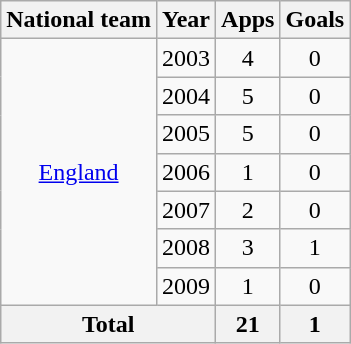<table class=wikitable style="text-align: center;">
<tr>
<th>National team</th>
<th>Year</th>
<th>Apps</th>
<th>Goals</th>
</tr>
<tr>
<td rowspan=7><a href='#'>England</a></td>
<td>2003</td>
<td>4</td>
<td>0</td>
</tr>
<tr>
<td>2004</td>
<td>5</td>
<td>0</td>
</tr>
<tr>
<td>2005</td>
<td>5</td>
<td>0</td>
</tr>
<tr>
<td>2006</td>
<td>1</td>
<td>0</td>
</tr>
<tr>
<td>2007</td>
<td>2</td>
<td>0</td>
</tr>
<tr>
<td>2008</td>
<td>3</td>
<td>1</td>
</tr>
<tr>
<td>2009</td>
<td>1</td>
<td>0</td>
</tr>
<tr>
<th colspan=2>Total</th>
<th>21</th>
<th>1</th>
</tr>
</table>
